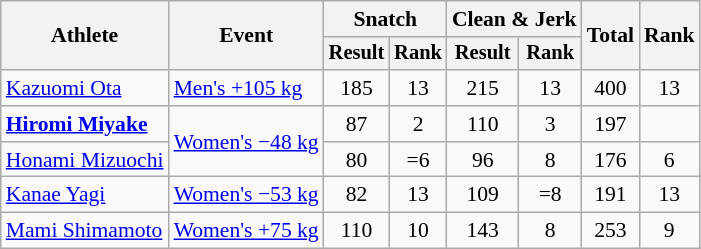<table class="wikitable" style="font-size:90%">
<tr>
<th rowspan="2">Athlete</th>
<th rowspan="2">Event</th>
<th colspan="2">Snatch</th>
<th colspan="2">Clean & Jerk</th>
<th rowspan="2">Total</th>
<th rowspan="2">Rank</th>
</tr>
<tr style="font-size:95%">
<th>Result</th>
<th>Rank</th>
<th>Result</th>
<th>Rank</th>
</tr>
<tr align=center>
<td align=left><a href='#'>Kazuomi Ota</a></td>
<td align=left><a href='#'>Men's +105 kg</a></td>
<td>185</td>
<td>13</td>
<td>215</td>
<td>13</td>
<td>400</td>
<td>13</td>
</tr>
<tr align=center>
<td align=left><strong><a href='#'>Hiromi Miyake</a></strong></td>
<td align=left rowspan=2><a href='#'>Women's −48 kg</a></td>
<td>87</td>
<td>2</td>
<td>110</td>
<td>3</td>
<td>197</td>
<td></td>
</tr>
<tr align=center>
<td align=left><a href='#'>Honami Mizuochi</a></td>
<td>80</td>
<td>=6</td>
<td>96</td>
<td>8</td>
<td>176</td>
<td>6</td>
</tr>
<tr align=center>
<td align=left><a href='#'>Kanae Yagi</a></td>
<td align=left><a href='#'>Women's −53 kg</a></td>
<td>82</td>
<td>13</td>
<td>109</td>
<td>=8</td>
<td>191</td>
<td>13</td>
</tr>
<tr align=center>
<td align=left><a href='#'>Mami Shimamoto</a></td>
<td align=left><a href='#'>Women's +75 kg</a></td>
<td>110</td>
<td>10</td>
<td>143</td>
<td>8</td>
<td>253</td>
<td>9</td>
</tr>
</table>
